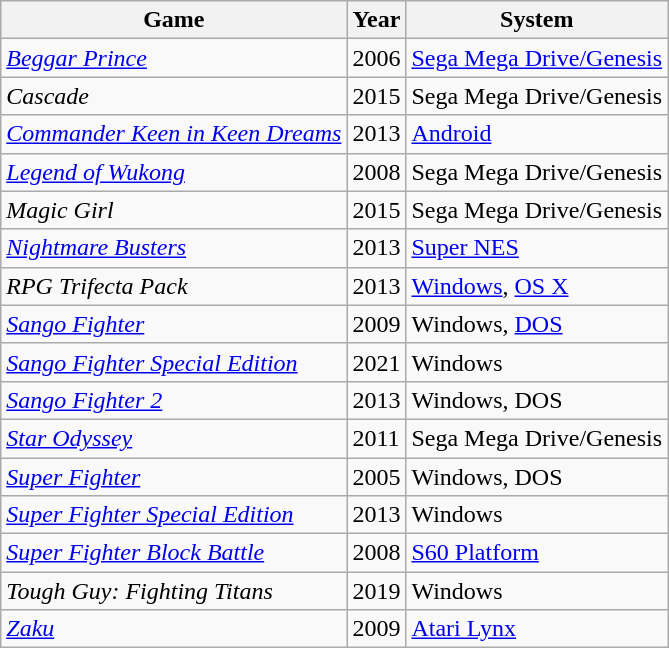<table class="wikitable sortable">
<tr>
<th>Game</th>
<th>Year</th>
<th>System</th>
</tr>
<tr>
<td><em><a href='#'>Beggar Prince</a></em></td>
<td>2006</td>
<td><a href='#'>Sega Mega Drive/Genesis</a></td>
</tr>
<tr>
<td><em>Cascade</em></td>
<td>2015</td>
<td>Sega Mega Drive/Genesis</td>
</tr>
<tr>
<td><em><a href='#'>Commander Keen in Keen Dreams</a></em></td>
<td>2013</td>
<td><a href='#'>Android</a></td>
</tr>
<tr>
<td><em><a href='#'>Legend of Wukong</a></em></td>
<td>2008</td>
<td>Sega Mega Drive/Genesis</td>
</tr>
<tr>
<td><em>Magic Girl</em></td>
<td>2015</td>
<td>Sega Mega Drive/Genesis</td>
</tr>
<tr>
<td><em><a href='#'>Nightmare Busters</a></em></td>
<td>2013</td>
<td><a href='#'>Super NES</a></td>
</tr>
<tr>
<td><em>RPG Trifecta Pack</em></td>
<td>2013</td>
<td><a href='#'>Windows</a>, <a href='#'>OS X</a></td>
</tr>
<tr>
<td><em><a href='#'>Sango Fighter</a></em></td>
<td>2009</td>
<td>Windows, <a href='#'>DOS</a></td>
</tr>
<tr>
<td><em><a href='#'>Sango Fighter Special Edition</a></em></td>
<td>2021</td>
<td>Windows</td>
</tr>
<tr>
<td><em><a href='#'>Sango Fighter 2</a></em></td>
<td>2013</td>
<td>Windows, DOS</td>
</tr>
<tr>
<td><em><a href='#'>Star Odyssey</a></em></td>
<td>2011</td>
<td>Sega Mega Drive/Genesis</td>
</tr>
<tr>
<td><em><a href='#'>Super Fighter</a></em></td>
<td>2005</td>
<td>Windows, DOS</td>
</tr>
<tr>
<td><em><a href='#'>Super Fighter Special Edition</a></em></td>
<td>2013</td>
<td>Windows</td>
</tr>
<tr>
<td><em><a href='#'>Super Fighter Block Battle</a></em></td>
<td>2008</td>
<td><a href='#'>S60 Platform</a></td>
</tr>
<tr>
<td><em>Tough Guy: Fighting Titans</em></td>
<td>2019</td>
<td>Windows</td>
</tr>
<tr>
<td><em><a href='#'>Zaku</a></em></td>
<td>2009</td>
<td><a href='#'>Atari Lynx</a></td>
</tr>
</table>
